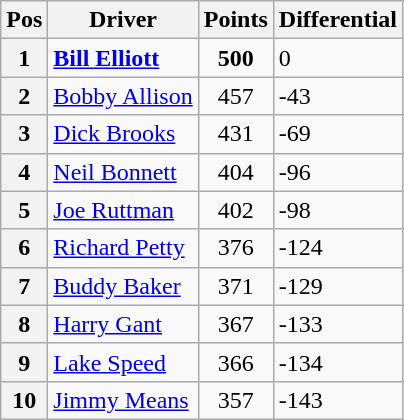<table class="wikitable">
<tr>
<th>Pos</th>
<th>Driver</th>
<th>Points</th>
<th>Differential</th>
</tr>
<tr>
<th>1 </th>
<td><strong><a href='#'>Bill Elliott</a></strong></td>
<td style="text-align:center;"><strong>500</strong></td>
<td>0</td>
</tr>
<tr>
<th>2 </th>
<td><a href='#'>Bobby Allison</a></td>
<td style="text-align:center;">457</td>
<td>-43</td>
</tr>
<tr>
<th>3 </th>
<td><a href='#'>Dick Brooks</a></td>
<td style="text-align:center;">431</td>
<td>-69</td>
</tr>
<tr>
<th>4 </th>
<td><a href='#'>Neil Bonnett</a></td>
<td style="text-align:center;">404</td>
<td>-96</td>
</tr>
<tr>
<th>5 </th>
<td><a href='#'>Joe Ruttman</a></td>
<td style="text-align:center;">402</td>
<td>-98</td>
</tr>
<tr>
<th>6 </th>
<td><a href='#'>Richard Petty</a></td>
<td style="text-align:center;">376</td>
<td>-124</td>
</tr>
<tr>
<th>7 </th>
<td><a href='#'>Buddy Baker</a></td>
<td style="text-align:center;">371</td>
<td>-129</td>
</tr>
<tr>
<th>8 </th>
<td><a href='#'>Harry Gant</a></td>
<td style="text-align:center;">367</td>
<td>-133</td>
</tr>
<tr>
<th>9 </th>
<td><a href='#'>Lake Speed</a></td>
<td style="text-align:center;">366</td>
<td>-134</td>
</tr>
<tr>
<th>10 </th>
<td><a href='#'>Jimmy Means</a></td>
<td style="text-align:center;">357</td>
<td>-143</td>
</tr>
</table>
